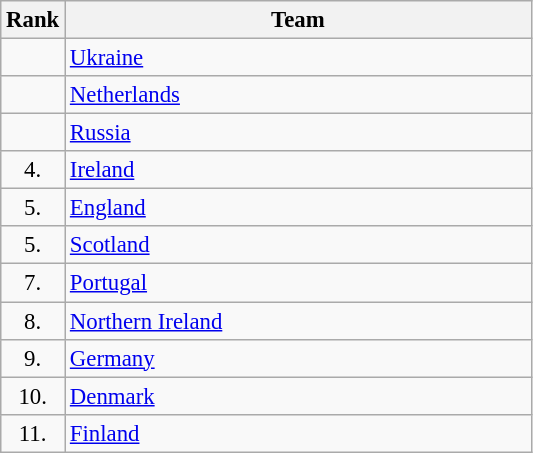<table class="wikitable" style="font-size:95%;">
<tr>
<th>Rank</th>
<th align="left" style="width: 20em">Team</th>
</tr>
<tr>
<td align="center"></td>
<td> <a href='#'>Ukraine</a></td>
</tr>
<tr>
<td align="center"></td>
<td> <a href='#'>Netherlands</a></td>
</tr>
<tr>
<td align="center"></td>
<td> <a href='#'>Russia</a></td>
</tr>
<tr>
<td rowspan=1 align="center">4.</td>
<td> <a href='#'>Ireland</a></td>
</tr>
<tr>
<td rowspan=1 align="center">5.</td>
<td> <a href='#'>England</a></td>
</tr>
<tr>
<td rowspan=1 align="center">5.</td>
<td> <a href='#'>Scotland</a></td>
</tr>
<tr>
<td rowspan=1 align="center">7.</td>
<td> <a href='#'>Portugal</a></td>
</tr>
<tr>
<td rowspan=1 align="center">8.</td>
<td> <a href='#'>Northern Ireland</a></td>
</tr>
<tr>
<td rowspan=1 align="center">9.</td>
<td> <a href='#'>Germany</a></td>
</tr>
<tr>
<td rowspan=1 align="center">10.</td>
<td> <a href='#'>Denmark</a></td>
</tr>
<tr>
<td rowspan=1 align="center">11.</td>
<td> <a href='#'>Finland</a></td>
</tr>
</table>
